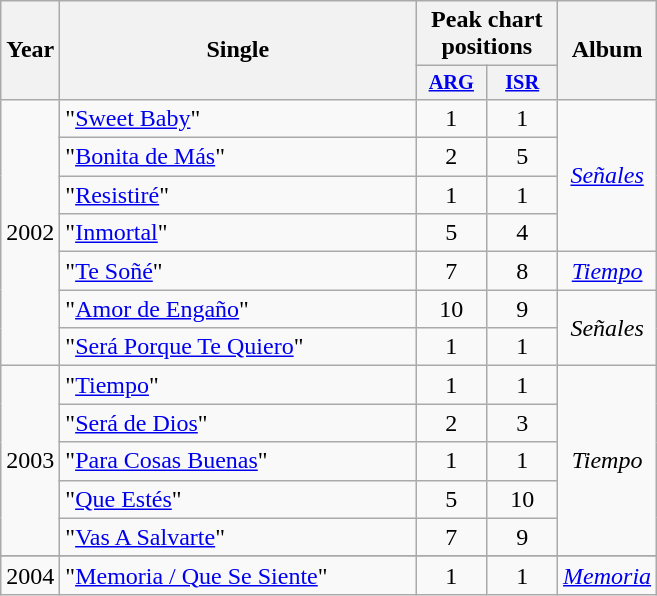<table class="wikitable" style="text-align:center;">
<tr>
<th rowspan="2">Year</th>
<th rowspan="2" width="230">Single</th>
<th colspan="2">Peak chart positions</th>
<th rowspan="2">Album</th>
</tr>
<tr>
<th style="width:3em;font-size:85%"><a href='#'>ARG</a></th>
<th style="width:3em;font-size:85%"><a href='#'>ISR</a></th>
</tr>
<tr>
<td rowspan="7">2002</td>
<td align="left">"<a href='#'>Sweet Baby</a>"</td>
<td>1</td>
<td>1</td>
<td rowspan="4"><em><a href='#'>Señales</a></em></td>
</tr>
<tr>
<td align="left">"<a href='#'>Bonita de Más</a>"</td>
<td>2</td>
<td>5</td>
</tr>
<tr>
<td align="left">"<a href='#'>Resistiré</a>"</td>
<td>1</td>
<td>1</td>
</tr>
<tr>
<td align="left">"<a href='#'>Inmortal</a>"</td>
<td>5</td>
<td>4</td>
</tr>
<tr>
<td align="left">"<a href='#'>Te Soñé</a>"</td>
<td>7</td>
<td>8</td>
<td><em><a href='#'>Tiempo</a></em></td>
</tr>
<tr>
<td align="left">"<a href='#'>Amor de Engaño</a>"</td>
<td>10</td>
<td>9</td>
<td rowspan="2"><em>Señales</em></td>
</tr>
<tr>
<td align="left">"<a href='#'>Será Porque Te Quiero</a>"</td>
<td>1</td>
<td>1</td>
</tr>
<tr>
<td rowspan="5">2003</td>
<td align="left">"<a href='#'>Tiempo</a>"</td>
<td>1</td>
<td>1</td>
<td rowspan="5"><em>Tiempo</em></td>
</tr>
<tr>
<td align="left">"<a href='#'>Será de Dios</a>"</td>
<td>2</td>
<td>3</td>
</tr>
<tr>
<td align="left">"<a href='#'>Para Cosas Buenas</a>"</td>
<td>1</td>
<td>1</td>
</tr>
<tr>
<td align="left">"<a href='#'>Que Estés</a>"</td>
<td>5</td>
<td>10</td>
</tr>
<tr>
<td align="left">"<a href='#'>Vas A Salvarte</a>"</td>
<td>7</td>
<td>9</td>
</tr>
<tr>
</tr>
<tr>
<td>2004</td>
<td align="left">"<a href='#'>Memoria / Que Se Siente</a>"</td>
<td>1</td>
<td>1</td>
<td><em><a href='#'>Memoria</a></em></td>
</tr>
</table>
